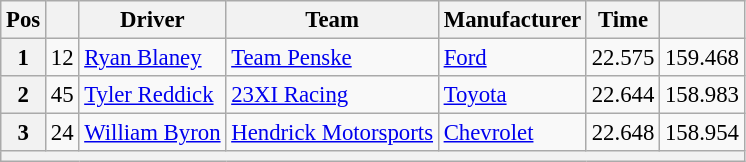<table class="wikitable" style="font-size:95%">
<tr>
<th>Pos</th>
<th></th>
<th>Driver</th>
<th>Team</th>
<th>Manufacturer</th>
<th>Time</th>
<th></th>
</tr>
<tr>
<th>1</th>
<td>12</td>
<td><a href='#'>Ryan Blaney</a></td>
<td><a href='#'>Team Penske</a></td>
<td><a href='#'>Ford</a></td>
<td>22.575</td>
<td>159.468</td>
</tr>
<tr>
<th>2</th>
<td>45</td>
<td><a href='#'>Tyler Reddick</a></td>
<td><a href='#'>23XI Racing</a></td>
<td><a href='#'>Toyota</a></td>
<td>22.644</td>
<td>158.983</td>
</tr>
<tr>
<th>3</th>
<td>24</td>
<td><a href='#'>William Byron</a></td>
<td><a href='#'>Hendrick Motorsports</a></td>
<td><a href='#'>Chevrolet</a></td>
<td>22.648</td>
<td>158.954</td>
</tr>
<tr>
<th colspan="7"></th>
</tr>
</table>
